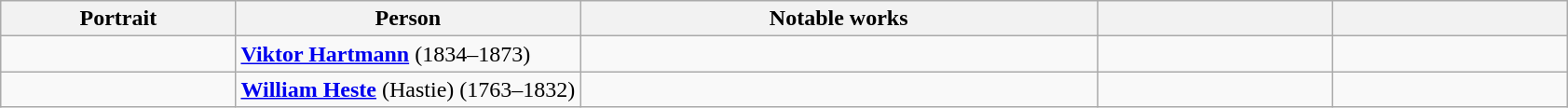<table class="wikitable">
<tr ">
<th style="width:15%;">Portrait</th>
<th style="width:22%;">Person</th>
<th style="width:33%;">Notable works</th>
<th style="width:15%;"></th>
<th style="width:15%;"></th>
</tr>
<tr>
<td></td>
<td><strong><a href='#'>Viktor Hartmann</a></strong> (1834–1873)</td>
<td></td>
<td></td>
<td></td>
</tr>
<tr>
<td></td>
<td><strong><a href='#'>William Heste</a></strong> (Hastie) (1763–1832)<br></td>
<td></td>
<td></td>
<td></td>
</tr>
</table>
